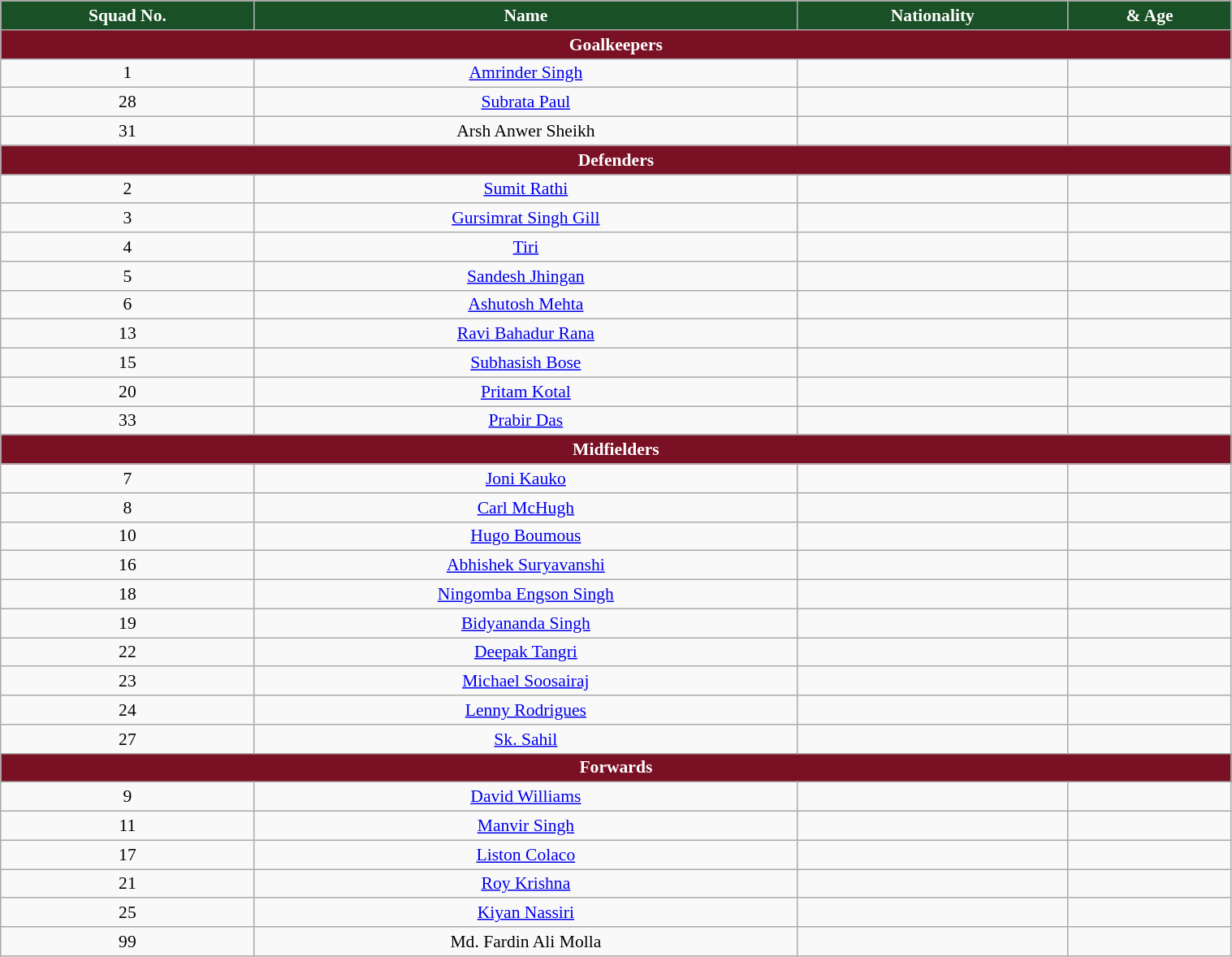<table class="wikitable" style="text-align:center; font-size:90%; width:80%;">
<tr>
<th style="background:#1A5026; color:white; text-align:center;">Squad No.</th>
<th style="background:#1A5026; color:white; text-align:center;">Name</th>
<th style="background:#1A5026; color:white; text-align:center;">Nationality</th>
<th style="background:#1A5026; color: white; text-align: center;"> & Age</th>
</tr>
<tr>
<th colspan="4" style="background:#7a1024; color:white; text-align:center;">Goalkeepers</th>
</tr>
<tr>
<td>1</td>
<td><a href='#'>Amrinder Singh</a></td>
<td></td>
<td></td>
</tr>
<tr>
<td>28</td>
<td><a href='#'>Subrata Paul</a></td>
<td></td>
<td></td>
</tr>
<tr>
<td>31</td>
<td>Arsh Anwer Sheikh</td>
<td></td>
<td></td>
</tr>
<tr>
<th colspan="4" style="background:#7a1024; color:white; text-align:center;">Defenders</th>
</tr>
<tr>
<td>2</td>
<td><a href='#'>Sumit Rathi</a></td>
<td></td>
<td></td>
</tr>
<tr>
<td>3</td>
<td><a href='#'>Gursimrat Singh Gill</a></td>
<td></td>
<td></td>
</tr>
<tr>
<td>4</td>
<td><a href='#'>Tiri</a></td>
<td></td>
<td></td>
</tr>
<tr>
<td>5</td>
<td><a href='#'>Sandesh Jhingan</a></td>
<td></td>
<td></td>
</tr>
<tr>
<td>6</td>
<td><a href='#'>Ashutosh Mehta</a></td>
<td></td>
<td></td>
</tr>
<tr>
<td>13</td>
<td><a href='#'>Ravi Bahadur Rana</a></td>
<td></td>
<td></td>
</tr>
<tr>
<td>15</td>
<td><a href='#'>Subhasish Bose</a></td>
<td></td>
<td></td>
</tr>
<tr>
<td>20</td>
<td><a href='#'>Pritam Kotal</a></td>
<td></td>
<td></td>
</tr>
<tr>
<td>33</td>
<td><a href='#'>Prabir Das</a></td>
<td></td>
<td></td>
</tr>
<tr>
<th colspan="4" style="background:#7a1024; color:white; text-align:center;">Midfielders</th>
</tr>
<tr>
<td>7</td>
<td><a href='#'>Joni Kauko</a></td>
<td></td>
<td></td>
</tr>
<tr>
<td>8</td>
<td><a href='#'>Carl McHugh</a></td>
<td></td>
<td></td>
</tr>
<tr>
<td>10</td>
<td><a href='#'>Hugo Boumous</a></td>
<td></td>
<td></td>
</tr>
<tr>
<td>16</td>
<td><a href='#'>Abhishek Suryavanshi</a></td>
<td></td>
<td></td>
</tr>
<tr>
<td>18</td>
<td><a href='#'>Ningomba Engson Singh</a></td>
<td></td>
<td></td>
</tr>
<tr>
<td>19</td>
<td><a href='#'>Bidyananda Singh</a></td>
<td></td>
<td></td>
</tr>
<tr>
<td>22</td>
<td><a href='#'>Deepak Tangri</a></td>
<td></td>
<td></td>
</tr>
<tr>
<td>23</td>
<td><a href='#'>Michael Soosairaj</a></td>
<td></td>
<td></td>
</tr>
<tr>
<td>24</td>
<td><a href='#'>Lenny Rodrigues</a></td>
<td></td>
<td></td>
</tr>
<tr>
<td>27</td>
<td><a href='#'>Sk. Sahil</a></td>
<td></td>
<td></td>
</tr>
<tr>
<th colspan="4" style="background:#7a1024; color:white; text-align:center;">Forwards</th>
</tr>
<tr>
<td>9</td>
<td><a href='#'>David Williams</a></td>
<td></td>
<td></td>
</tr>
<tr>
<td>11</td>
<td><a href='#'>Manvir Singh</a></td>
<td></td>
<td></td>
</tr>
<tr>
<td>17</td>
<td><a href='#'>Liston Colaco</a></td>
<td></td>
<td></td>
</tr>
<tr>
<td>21</td>
<td><a href='#'>Roy Krishna</a></td>
<td></td>
<td></td>
</tr>
<tr>
<td>25</td>
<td><a href='#'>Kiyan Nassiri</a></td>
<td></td>
<td></td>
</tr>
<tr>
<td>99</td>
<td>Md. Fardin Ali Molla</td>
<td></td>
<td></td>
</tr>
</table>
